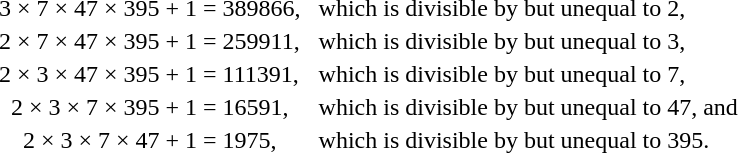<table style="margin-left:1.6em">
<tr>
<td align="right">3 × 7 × 47 × 395</td>
<td>+ 1 =</td>
<td>389866,</td>
<td> </td>
<td>which is divisible by but unequal to 2,</td>
</tr>
<tr>
<td align="right">2 × 7 × 47 × 395</td>
<td>+ 1 =</td>
<td>259911,</td>
<td> </td>
<td>which is divisible by but unequal to 3,</td>
</tr>
<tr>
<td align="right">2 × 3 × 47 × 395</td>
<td>+ 1 =</td>
<td>111391,</td>
<td> </td>
<td>which is divisible by but unequal to 7,</td>
</tr>
<tr>
<td align="right">2 × 3 × 7 × 395</td>
<td>+ 1 =</td>
<td>16591,</td>
<td> </td>
<td>which is divisible by but unequal to 47, and</td>
</tr>
<tr>
<td align="right">2 × 3 × 7 × 47</td>
<td>+ 1 =</td>
<td>1975,</td>
<td> </td>
<td>which is divisible by but unequal to 395.</td>
</tr>
</table>
